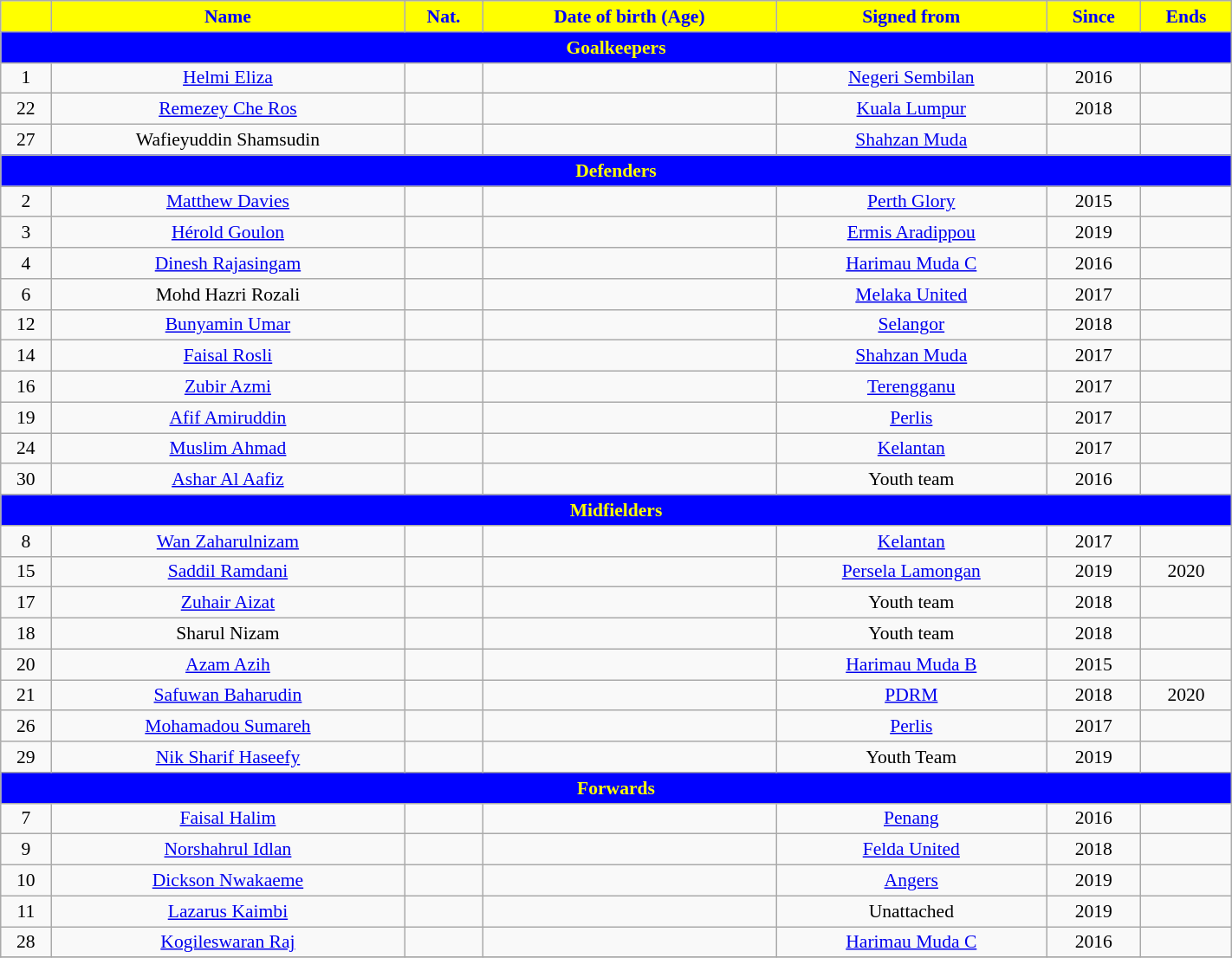<table class="wikitable" style="text-align:center; font-size:90%; width:75%;">
<tr hhjjjiioo>
<th style="background:yellow; color:blue; text-align:center;"></th>
<th style="background:yellow; color:blue; text-align:center;">Name</th>
<th style="background:yellow; color:blue; text-align:center;">Nat.</th>
<th style="background:yellow; color:blue; text-align:center;">Date of birth (Age)</th>
<th style="background:yellow; color:blue; text-align:center;">Signed from</th>
<th style="background:yellow; color:blue; text-align:center;">Since</th>
<th style="background:yellow; color:blue; text-align:center;">Ends</th>
</tr>
<tr>
<th colspan="7" style="background:blue; color:yellow; text-align:center">Goalkeepers</th>
</tr>
<tr>
<td>1</td>
<td><a href='#'>Helmi Eliza</a></td>
<td></td>
<td></td>
<td><a href='#'>Negeri Sembilan</a></td>
<td>2016</td>
<td></td>
</tr>
<tr>
<td>22</td>
<td><a href='#'>Remezey Che Ros</a></td>
<td></td>
<td></td>
<td><a href='#'>Kuala Lumpur</a></td>
<td>2018</td>
<td></td>
</tr>
<tr>
<td>27</td>
<td>Wafieyuddin Shamsudin</td>
<td></td>
<td></td>
<td><a href='#'>Shahzan Muda</a></td>
<td></td>
<td></td>
</tr>
<tr>
<th colspan="7" style="background:blue; color:yellow; text-align:center">Defenders</th>
</tr>
<tr>
<td>2</td>
<td><a href='#'>Matthew Davies</a></td>
<td></td>
<td></td>
<td><a href='#'>Perth Glory</a></td>
<td>2015</td>
<td></td>
</tr>
<tr>
<td>3</td>
<td><a href='#'>Hérold Goulon</a></td>
<td></td>
<td></td>
<td><a href='#'>Ermis Aradippou</a></td>
<td>2019</td>
<td></td>
</tr>
<tr>
<td>4</td>
<td><a href='#'>Dinesh Rajasingam</a></td>
<td></td>
<td></td>
<td><a href='#'>Harimau Muda C</a></td>
<td>2016</td>
<td></td>
</tr>
<tr>
<td>6</td>
<td>Mohd Hazri Rozali</td>
<td></td>
<td></td>
<td><a href='#'>Melaka United</a></td>
<td>2017</td>
<td></td>
</tr>
<tr>
<td>12</td>
<td><a href='#'>Bunyamin Umar</a></td>
<td></td>
<td></td>
<td><a href='#'>Selangor</a></td>
<td>2018</td>
<td></td>
</tr>
<tr>
<td>14</td>
<td><a href='#'>Faisal Rosli</a></td>
<td></td>
<td></td>
<td><a href='#'>Shahzan Muda</a></td>
<td>2017</td>
<td></td>
</tr>
<tr>
<td>16</td>
<td><a href='#'>Zubir Azmi</a></td>
<td></td>
<td></td>
<td><a href='#'>Terengganu</a></td>
<td>2017</td>
<td></td>
</tr>
<tr>
<td>19</td>
<td><a href='#'>Afif Amiruddin</a></td>
<td></td>
<td></td>
<td><a href='#'>Perlis</a></td>
<td>2017</td>
<td></td>
</tr>
<tr>
<td>24</td>
<td><a href='#'>Muslim Ahmad</a></td>
<td></td>
<td></td>
<td><a href='#'>Kelantan</a></td>
<td>2017</td>
<td></td>
</tr>
<tr>
<td>30</td>
<td><a href='#'>Ashar Al Aafiz</a></td>
<td></td>
<td></td>
<td>Youth team</td>
<td>2016</td>
<td></td>
</tr>
<tr>
<th colspan="7" style="background:blue; color:yellow; text-align:center">Midfielders</th>
</tr>
<tr>
<td>8</td>
<td><a href='#'>Wan Zaharulnizam</a></td>
<td></td>
<td></td>
<td><a href='#'>Kelantan</a></td>
<td>2017</td>
<td></td>
</tr>
<tr>
<td>15</td>
<td><a href='#'>Saddil Ramdani</a></td>
<td></td>
<td></td>
<td><a href='#'>Persela Lamongan</a></td>
<td>2019</td>
<td>2020</td>
</tr>
<tr>
<td>17</td>
<td><a href='#'>Zuhair Aizat</a></td>
<td></td>
<td></td>
<td>Youth team</td>
<td>2018</td>
<td></td>
</tr>
<tr>
<td>18</td>
<td>Sharul Nizam</td>
<td></td>
<td></td>
<td>Youth team</td>
<td>2018</td>
<td></td>
</tr>
<tr>
<td>20</td>
<td><a href='#'>Azam Azih</a></td>
<td></td>
<td></td>
<td><a href='#'>Harimau Muda B</a></td>
<td>2015</td>
<td></td>
</tr>
<tr>
<td>21</td>
<td><a href='#'>Safuwan Baharudin</a></td>
<td></td>
<td></td>
<td><a href='#'>PDRM</a></td>
<td>2018</td>
<td>2020</td>
</tr>
<tr>
<td>26</td>
<td><a href='#'>Mohamadou Sumareh</a></td>
<td></td>
<td></td>
<td><a href='#'>Perlis</a></td>
<td>2017</td>
<td></td>
</tr>
<tr>
<td>29</td>
<td><a href='#'>Nik Sharif Haseefy</a></td>
<td></td>
<td></td>
<td>Youth Team</td>
<td>2019</td>
<td></td>
</tr>
<tr>
<th colspan="7" style="background:blue; color:yellow; text-align:center">Forwards</th>
</tr>
<tr>
<td>7</td>
<td><a href='#'>Faisal Halim</a></td>
<td></td>
<td></td>
<td><a href='#'>Penang</a></td>
<td>2016</td>
<td></td>
</tr>
<tr>
<td>9</td>
<td><a href='#'>Norshahrul Idlan</a></td>
<td></td>
<td></td>
<td><a href='#'>Felda United</a></td>
<td>2018</td>
<td></td>
</tr>
<tr>
<td>10</td>
<td><a href='#'>Dickson Nwakaeme</a></td>
<td></td>
<td></td>
<td><a href='#'>Angers</a></td>
<td>2019</td>
<td></td>
</tr>
<tr>
<td>11</td>
<td><a href='#'>Lazarus Kaimbi</a></td>
<td></td>
<td></td>
<td>Unattached</td>
<td>2019</td>
<td></td>
</tr>
<tr>
<td>28</td>
<td><a href='#'>Kogileswaran Raj</a></td>
<td></td>
<td></td>
<td><a href='#'>Harimau Muda C</a></td>
<td>2016</td>
<td></td>
</tr>
<tr>
</tr>
</table>
